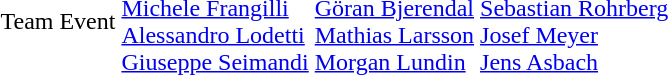<table>
<tr>
<td>Team Event</td>
<td><br><a href='#'>Michele Frangilli</a><br><a href='#'>Alessandro Lodetti</a><br><a href='#'>Giuseppe Seimandi</a></td>
<td><br><a href='#'>Göran Bjerendal</a><br><a href='#'>Mathias Larsson</a><br><a href='#'>Morgan Lundin</a></td>
<td><br><a href='#'>Sebastian Rohrberg</a><br><a href='#'>Josef Meyer</a><br><a href='#'>Jens Asbach</a></td>
</tr>
</table>
